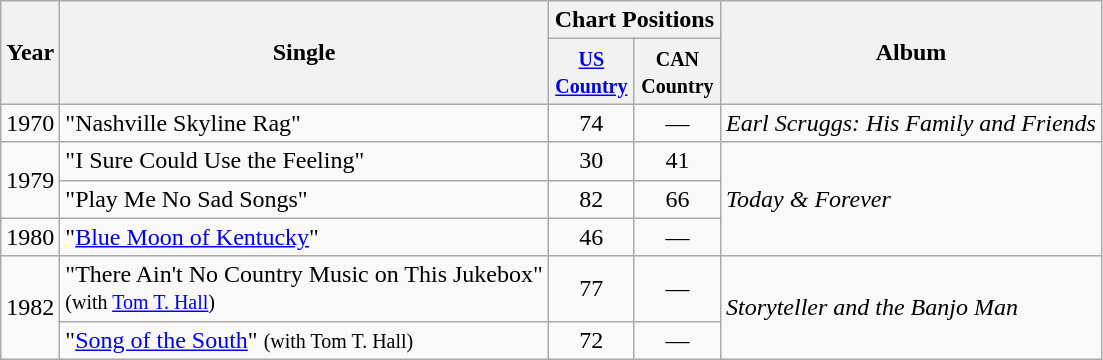<table class="wikitable">
<tr>
<th rowspan="2">Year</th>
<th rowspan="2">Single</th>
<th colspan="2">Chart Positions</th>
<th rowspan="2">Album</th>
</tr>
<tr>
<th style="width:50px;"><small><a href='#'>US Country</a></small></th>
<th style="width:50px;"><small>CAN Country</small></th>
</tr>
<tr>
<td>1970</td>
<td>"Nashville Skyline Rag"</td>
<td style="text-align:center;">74</td>
<td style="text-align:center;">—</td>
<td><em>Earl Scruggs: His Family and Friends</em></td>
</tr>
<tr>
<td rowspan="2">1979</td>
<td>"I Sure Could Use the Feeling"</td>
<td style="text-align:center;">30</td>
<td style="text-align:center;">41</td>
<td rowspan="3"><em>Today & Forever</em></td>
</tr>
<tr>
<td>"Play Me No Sad Songs"</td>
<td style="text-align:center;">82</td>
<td style="text-align:center;">66</td>
</tr>
<tr>
<td>1980</td>
<td>"<a href='#'>Blue Moon of Kentucky</a>"</td>
<td style="text-align:center;">46</td>
<td style="text-align:center;">—</td>
</tr>
<tr>
<td rowspan="2">1982</td>
<td>"There Ain't No Country Music on This Jukebox"<br><small>(with <a href='#'>Tom T. Hall</a>)</small></td>
<td style="text-align:center;">77</td>
<td style="text-align:center;">—</td>
<td rowspan="2"><em>Storyteller and the Banjo Man</em></td>
</tr>
<tr>
<td>"<a href='#'>Song of the South</a>" <small>(with Tom T. Hall)</small></td>
<td style="text-align:center;">72</td>
<td style="text-align:center;">—</td>
</tr>
</table>
